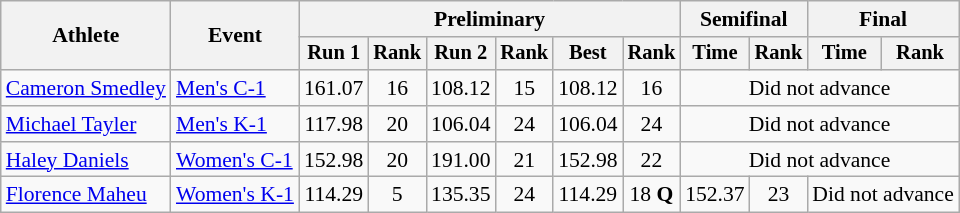<table class=wikitable style=font-size:90%;text-align:center>
<tr>
<th rowspan=2>Athlete</th>
<th rowspan=2>Event</th>
<th colspan=6>Preliminary</th>
<th colspan=2>Semifinal</th>
<th colspan=2>Final</th>
</tr>
<tr style=font-size:95%>
<th>Run 1</th>
<th>Rank</th>
<th>Run 2</th>
<th>Rank</th>
<th>Best</th>
<th>Rank</th>
<th>Time</th>
<th>Rank</th>
<th>Time</th>
<th>Rank</th>
</tr>
<tr>
<td align=left><a href='#'>Cameron Smedley</a></td>
<td align=left><a href='#'>Men's C-1</a></td>
<td>161.07</td>
<td>16</td>
<td>108.12</td>
<td>15</td>
<td>108.12</td>
<td>16</td>
<td colspan=4>Did not advance</td>
</tr>
<tr>
<td align=left><a href='#'>Michael Tayler</a></td>
<td align=left><a href='#'>Men's K-1</a></td>
<td>117.98</td>
<td>20</td>
<td>106.04</td>
<td>24</td>
<td>106.04</td>
<td>24</td>
<td colspan=4>Did not advance</td>
</tr>
<tr>
<td align=left><a href='#'>Haley Daniels</a></td>
<td align=left><a href='#'>Women's C-1</a></td>
<td>152.98</td>
<td>20</td>
<td>191.00</td>
<td>21</td>
<td>152.98</td>
<td>22</td>
<td colspan=4>Did not advance</td>
</tr>
<tr>
<td align=left><a href='#'>Florence Maheu</a></td>
<td align=left><a href='#'>Women's K-1</a></td>
<td>114.29</td>
<td>5</td>
<td>135.35</td>
<td>24</td>
<td>114.29</td>
<td>18 <strong>Q</strong></td>
<td>152.37</td>
<td>23</td>
<td colspan=2>Did not advance</td>
</tr>
</table>
